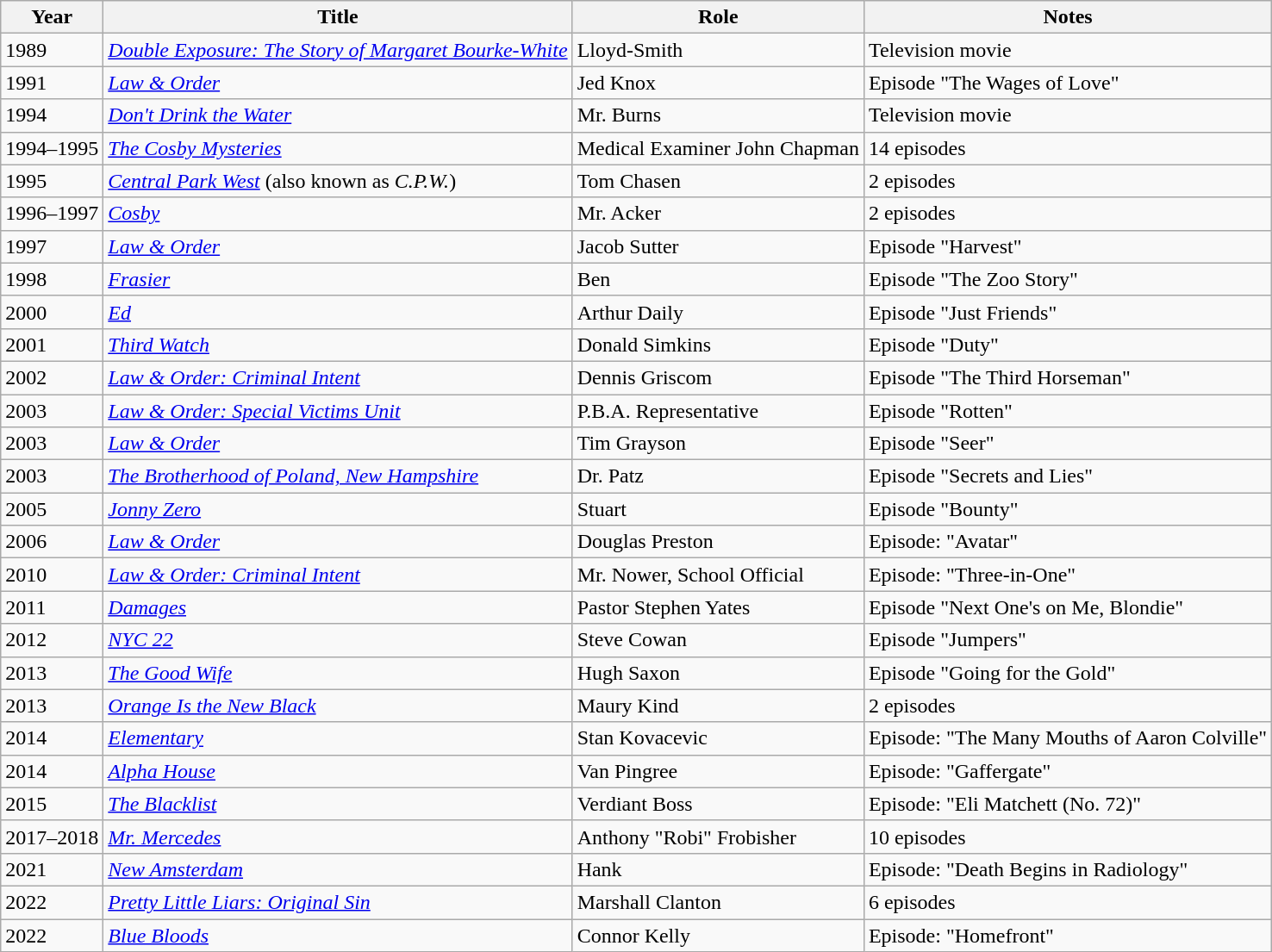<table class="wikitable sortable">
<tr>
<th>Year</th>
<th>Title</th>
<th>Role</th>
<th>Notes</th>
</tr>
<tr>
<td>1989</td>
<td><em><a href='#'>Double Exposure: The Story of Margaret Bourke-White</a></em></td>
<td>Lloyd-Smith</td>
<td>Television movie</td>
</tr>
<tr>
<td>1991</td>
<td><em><a href='#'>Law & Order</a></em></td>
<td>Jed Knox</td>
<td>Episode "The Wages of Love"</td>
</tr>
<tr>
<td>1994</td>
<td><em><a href='#'>Don't Drink the Water</a></em></td>
<td>Mr. Burns</td>
<td>Television movie</td>
</tr>
<tr>
<td>1994–1995</td>
<td><em><a href='#'>The Cosby Mysteries</a></em></td>
<td>Medical Examiner John Chapman</td>
<td>14 episodes</td>
</tr>
<tr>
<td>1995</td>
<td><em><a href='#'>Central Park West</a></em> (also known as <em>C.P.W.</em>)</td>
<td>Tom Chasen</td>
<td>2 episodes</td>
</tr>
<tr>
<td>1996–1997</td>
<td><em><a href='#'>Cosby</a></em></td>
<td>Mr. Acker</td>
<td>2 episodes</td>
</tr>
<tr>
<td>1997</td>
<td><em><a href='#'>Law & Order</a></em></td>
<td>Jacob Sutter</td>
<td>Episode "Harvest"</td>
</tr>
<tr>
<td>1998</td>
<td><em><a href='#'>Frasier</a></em></td>
<td>Ben</td>
<td>Episode "The Zoo Story"</td>
</tr>
<tr>
<td>2000</td>
<td><em><a href='#'>Ed</a></em></td>
<td>Arthur Daily</td>
<td>Episode "Just Friends"</td>
</tr>
<tr>
<td>2001</td>
<td><em><a href='#'>Third Watch</a></em></td>
<td>Donald Simkins</td>
<td>Episode "Duty"</td>
</tr>
<tr>
<td>2002</td>
<td><em><a href='#'>Law & Order: Criminal Intent</a></em></td>
<td>Dennis Griscom</td>
<td>Episode "The Third Horseman"</td>
</tr>
<tr>
<td>2003</td>
<td><em><a href='#'>Law & Order: Special Victims Unit</a></em></td>
<td>P.B.A. Representative</td>
<td>Episode "Rotten"</td>
</tr>
<tr>
<td>2003</td>
<td><em><a href='#'>Law & Order</a></em></td>
<td>Tim Grayson</td>
<td>Episode "Seer"</td>
</tr>
<tr>
<td>2003</td>
<td><em><a href='#'>The Brotherhood of Poland, New Hampshire</a></em></td>
<td>Dr. Patz</td>
<td>Episode "Secrets and Lies"</td>
</tr>
<tr>
<td>2005</td>
<td><em><a href='#'>Jonny Zero</a></em></td>
<td>Stuart</td>
<td>Episode "Bounty"</td>
</tr>
<tr>
<td>2006</td>
<td><em><a href='#'>Law & Order</a></em></td>
<td>Douglas Preston</td>
<td>Episode: "Avatar"</td>
</tr>
<tr>
<td>2010</td>
<td><em><a href='#'>Law & Order: Criminal Intent</a></em></td>
<td>Mr. Nower, School Official</td>
<td>Episode: "Three-in-One"</td>
</tr>
<tr>
<td>2011</td>
<td><em><a href='#'>Damages</a></em></td>
<td>Pastor Stephen Yates</td>
<td>Episode "Next One's on Me, Blondie"</td>
</tr>
<tr>
<td>2012</td>
<td><em><a href='#'>NYC 22</a></em></td>
<td>Steve Cowan</td>
<td>Episode "Jumpers"</td>
</tr>
<tr>
<td>2013</td>
<td><em><a href='#'>The Good Wife</a></em></td>
<td>Hugh Saxon</td>
<td>Episode "Going for the Gold"</td>
</tr>
<tr>
<td>2013</td>
<td><em><a href='#'>Orange Is the New Black</a></em></td>
<td>Maury Kind</td>
<td>2 episodes</td>
</tr>
<tr>
<td>2014</td>
<td><em><a href='#'>Elementary</a></em></td>
<td>Stan Kovacevic</td>
<td>Episode: "The Many Mouths of Aaron Colville"</td>
</tr>
<tr>
<td>2014</td>
<td><em><a href='#'>Alpha House</a></em></td>
<td>Van Pingree</td>
<td>Episode: "Gaffergate"</td>
</tr>
<tr>
<td>2015</td>
<td><em><a href='#'>The Blacklist</a></em></td>
<td>Verdiant Boss</td>
<td>Episode: "Eli Matchett (No. 72)"</td>
</tr>
<tr>
<td>2017–2018</td>
<td><em><a href='#'>Mr. Mercedes</a></em></td>
<td>Anthony "Robi" Frobisher</td>
<td>10 episodes</td>
</tr>
<tr>
<td>2021</td>
<td><em><a href='#'>New Amsterdam</a></em></td>
<td>Hank</td>
<td>Episode: "Death Begins in Radiology"</td>
</tr>
<tr>
<td>2022</td>
<td><em><a href='#'>Pretty Little Liars: Original Sin</a></em></td>
<td>Marshall Clanton</td>
<td>6 episodes</td>
</tr>
<tr>
<td>2022</td>
<td><em><a href='#'>Blue Bloods</a></em></td>
<td>Connor Kelly</td>
<td>Episode: "Homefront"</td>
</tr>
</table>
